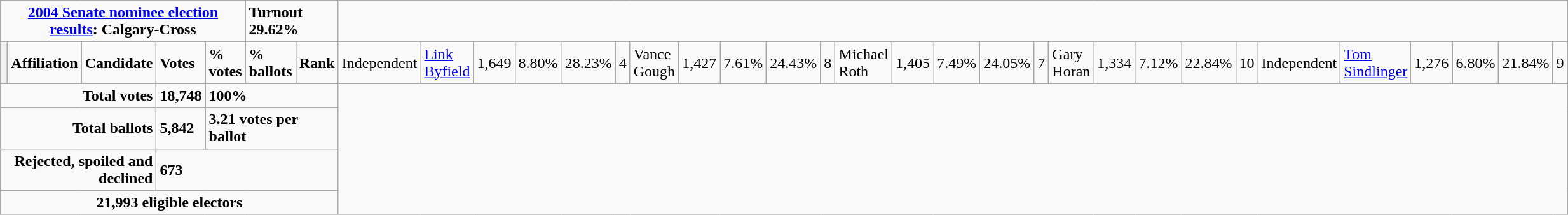<table class="wikitable">
<tr>
<td colspan="5" align=center><strong><a href='#'>2004 Senate nominee election results</a>: Calgary-Cross</strong></td>
<td colspan="2"><strong>Turnout 29.62%</strong></td>
</tr>
<tr>
<th style="width: 10px;"></th>
<td><strong>Affiliation</strong></td>
<td><strong>Candidate</strong></td>
<td><strong>Votes</strong></td>
<td><strong>% votes</strong></td>
<td><strong>% ballots</strong></td>
<td><strong>Rank</strong><br>




</td>
<td>Independent</td>
<td><a href='#'>Link Byfield</a></td>
<td>1,649</td>
<td>8.80%</td>
<td>28.23%</td>
<td>4<br></td>
<td>Vance Gough</td>
<td>1,427</td>
<td>7.61%</td>
<td>24.43%</td>
<td>8<br></td>
<td>Michael Roth</td>
<td>1,405</td>
<td>7.49%</td>
<td>24.05%</td>
<td>7<br></td>
<td>Gary Horan</td>
<td>1,334</td>
<td>7.12%</td>
<td>22.84%</td>
<td>10<br></td>
<td>Independent</td>
<td><a href='#'>Tom Sindlinger</a></td>
<td>1,276</td>
<td>6.80%</td>
<td>21.84%</td>
<td>9</td>
</tr>
<tr>
<td colspan="3" align="right"><strong>Total votes</strong></td>
<td><strong>18,748</strong></td>
<td colspan="3"><strong>100%</strong></td>
</tr>
<tr>
<td colspan="3" align="right"><strong>Total ballots</strong></td>
<td><strong>5,842</strong></td>
<td colspan="3"><strong>3.21 votes per ballot</strong></td>
</tr>
<tr>
<td colspan="3" align="right"><strong>Rejected, spoiled and declined</strong></td>
<td colspan="4"><strong>673</strong></td>
</tr>
<tr>
<td align=center colspan=7><strong>21,993 eligible electors</strong></td>
</tr>
</table>
